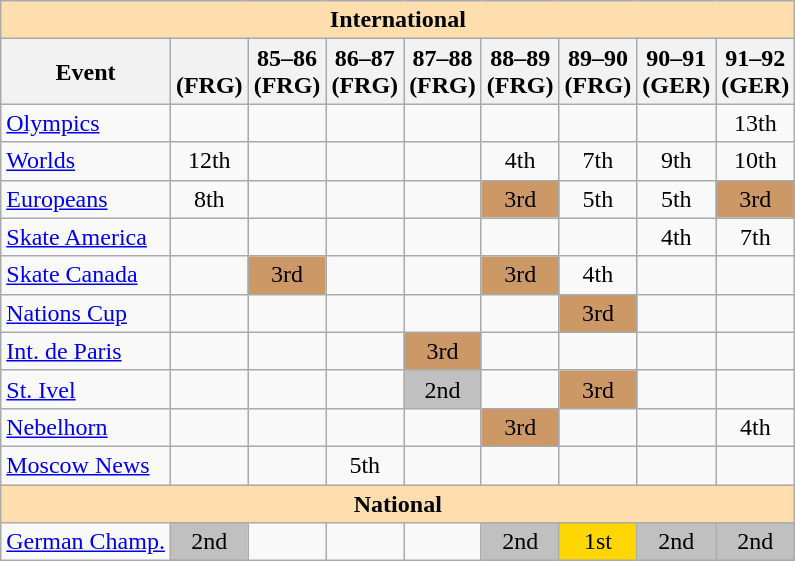<table class="wikitable" style="text-align:center">
<tr>
<th style="background-color: #ffdead; " colspan=9 align=center>International</th>
</tr>
<tr>
<th>Event</th>
<th><br>(FRG)</th>
<th>85–86<br>(FRG)</th>
<th>86–87<br>(FRG)</th>
<th>87–88<br>(FRG)</th>
<th>88–89<br>(FRG)</th>
<th>89–90<br>(FRG)</th>
<th>90–91<br>(GER)</th>
<th>91–92<br>(GER)</th>
</tr>
<tr>
<td align=left><a href='#'>Olympics</a></td>
<td></td>
<td></td>
<td></td>
<td></td>
<td></td>
<td></td>
<td></td>
<td>13th</td>
</tr>
<tr>
<td align=left><a href='#'>Worlds</a></td>
<td>12th</td>
<td></td>
<td></td>
<td></td>
<td>4th</td>
<td>7th</td>
<td>9th</td>
<td>10th</td>
</tr>
<tr>
<td align=left><a href='#'>Europeans</a></td>
<td>8th</td>
<td></td>
<td></td>
<td></td>
<td bgcolor=cc9966>3rd</td>
<td>5th</td>
<td>5th</td>
<td bgcolor=cc9966>3rd</td>
</tr>
<tr>
<td align=left><a href='#'>Skate America</a></td>
<td></td>
<td></td>
<td></td>
<td></td>
<td></td>
<td></td>
<td>4th</td>
<td>7th</td>
</tr>
<tr>
<td align=left><a href='#'>Skate Canada</a></td>
<td></td>
<td bgcolor=cc9966>3rd</td>
<td></td>
<td></td>
<td bgcolor=cc9966>3rd</td>
<td>4th</td>
<td></td>
<td></td>
</tr>
<tr>
<td align=left><a href='#'>Nations Cup</a></td>
<td></td>
<td></td>
<td></td>
<td></td>
<td></td>
<td bgcolor=cc9966>3rd</td>
<td></td>
<td></td>
</tr>
<tr>
<td align=left><a href='#'>Int. de Paris</a></td>
<td></td>
<td></td>
<td></td>
<td bgcolor=cc9966>3rd</td>
<td></td>
<td></td>
<td></td>
<td></td>
</tr>
<tr>
<td align=left><a href='#'>St. Ivel</a></td>
<td></td>
<td></td>
<td></td>
<td bgcolor=silver>2nd</td>
<td></td>
<td bgcolor=cc9966>3rd</td>
<td></td>
<td></td>
</tr>
<tr>
<td align=left><a href='#'>Nebelhorn</a></td>
<td></td>
<td></td>
<td></td>
<td></td>
<td bgcolor=cc9966>3rd</td>
<td></td>
<td></td>
<td>4th</td>
</tr>
<tr>
<td align=left><a href='#'>Moscow News</a></td>
<td></td>
<td></td>
<td>5th</td>
<td></td>
<td></td>
<td></td>
<td></td>
<td></td>
</tr>
<tr>
<th style="background-color: #ffdead; " colspan=9 align=center>National</th>
</tr>
<tr>
<td align=left><a href='#'>German Champ.</a></td>
<td bgcolor=silver>2nd</td>
<td></td>
<td></td>
<td></td>
<td bgcolor=silver>2nd</td>
<td bgcolor=gold>1st</td>
<td bgcolor=silver>2nd</td>
<td bgcolor=silver>2nd</td>
</tr>
</table>
